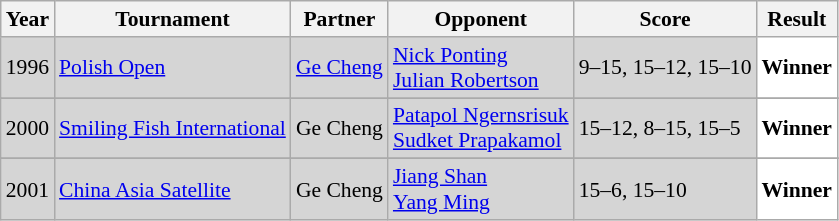<table class="sortable wikitable" style="font-size: 90%;">
<tr>
<th>Year</th>
<th>Tournament</th>
<th>Partner</th>
<th>Opponent</th>
<th>Score</th>
<th>Result</th>
</tr>
<tr style="background:#D5D5D5">
<td align="center">1996</td>
<td align="left"><a href='#'>Polish Open</a></td>
<td align="left"> <a href='#'>Ge Cheng</a></td>
<td align="left"> <a href='#'>Nick Ponting</a> <br>  <a href='#'>Julian Robertson</a></td>
<td align="left">9–15, 15–12, 15–10</td>
<td style="text-align:left; background:white"> <strong>Winner</strong></td>
</tr>
<tr>
</tr>
<tr style="background:#D5D5D5">
<td align="center">2000</td>
<td align="left"><a href='#'>Smiling Fish International</a></td>
<td align="left"> Ge Cheng</td>
<td align="left"> <a href='#'>Patapol Ngernsrisuk</a> <br>  <a href='#'>Sudket Prapakamol</a></td>
<td align="left">15–12, 8–15, 15–5</td>
<td style="text-align:left; background:white"> <strong>Winner</strong></td>
</tr>
<tr>
</tr>
<tr style="background:#D5D5D5">
<td align="center">2001</td>
<td align="left"><a href='#'>China Asia Satellite</a></td>
<td align="left"> Ge Cheng</td>
<td align="left"> <a href='#'>Jiang Shan</a> <br>  <a href='#'>Yang Ming</a></td>
<td align="left">15–6, 15–10</td>
<td style="text-align:left; background:white"> <strong>Winner</strong></td>
</tr>
</table>
